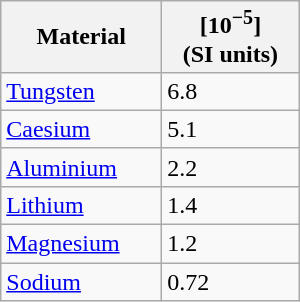<table class="wikitable sortable" style="float:right; margin:20px" width="200px">
<tr>
<th>Material</th>
<th> [10<sup>−5</sup>]<br>(SI units)</th>
</tr>
<tr>
<td><a href='#'>Tungsten</a></td>
<td>6.8</td>
</tr>
<tr>
<td><a href='#'>Caesium</a></td>
<td>5.1</td>
</tr>
<tr>
<td><a href='#'>Aluminium</a></td>
<td>2.2</td>
</tr>
<tr>
<td><a href='#'>Lithium</a></td>
<td>1.4</td>
</tr>
<tr>
<td><a href='#'>Magnesium</a></td>
<td>1.2</td>
</tr>
<tr>
<td><a href='#'>Sodium</a></td>
<td>0.72</td>
</tr>
</table>
